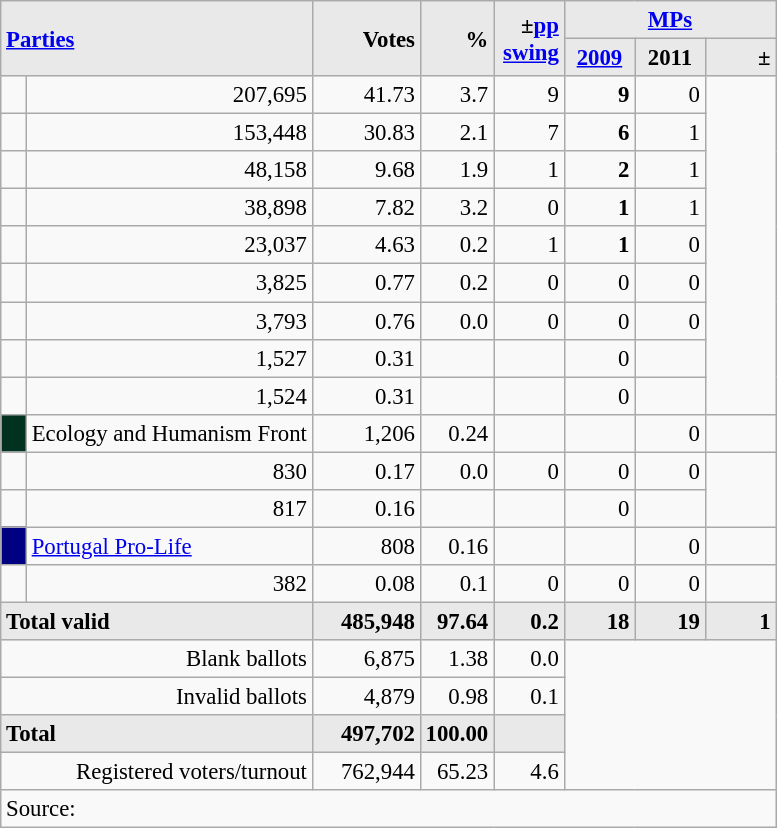<table class="wikitable" style="text-align:right; font-size:95%;">
<tr>
<th rowspan="2" colspan="2" style="background:#e9e9e9; text-align:left;" alignleft><a href='#'>Parties</a></th>
<th rowspan="2" style="background:#e9e9e9; text-align:right;">Votes</th>
<th rowspan="2" style="background:#e9e9e9; text-align:right;">%</th>
<th rowspan="2" style="background:#e9e9e9; text-align:right;">±<a href='#'>pp</a> <a href='#'>swing</a></th>
<th colspan="3" style="background:#e9e9e9; text-align:center;"><a href='#'>MPs</a></th>
</tr>
<tr style="background-color:#E9E9E9">
<th style="background-color:#E9E9E9;text-align:center;"><a href='#'>2009</a></th>
<th style="background-color:#E9E9E9;text-align:center;">2011</th>
<th style="background:#e9e9e9; text-align:right;">±</th>
</tr>
<tr>
<td></td>
<td>207,695</td>
<td>41.73</td>
<td>3.7</td>
<td>9</td>
<td><strong>9</strong></td>
<td>0</td>
</tr>
<tr>
<td></td>
<td>153,448</td>
<td>30.83</td>
<td>2.1</td>
<td>7</td>
<td><strong>6</strong></td>
<td>1</td>
</tr>
<tr>
<td></td>
<td>48,158</td>
<td>9.68</td>
<td>1.9</td>
<td>1</td>
<td><strong>2</strong></td>
<td>1</td>
</tr>
<tr>
<td></td>
<td>38,898</td>
<td>7.82</td>
<td>3.2</td>
<td>0</td>
<td><strong>1</strong></td>
<td>1</td>
</tr>
<tr>
<td></td>
<td>23,037</td>
<td>4.63</td>
<td>0.2</td>
<td>1</td>
<td><strong>1</strong></td>
<td>0</td>
</tr>
<tr>
<td></td>
<td>3,825</td>
<td>0.77</td>
<td>0.2</td>
<td>0</td>
<td>0</td>
<td>0</td>
</tr>
<tr>
<td></td>
<td>3,793</td>
<td>0.76</td>
<td>0.0</td>
<td>0</td>
<td>0</td>
<td>0</td>
</tr>
<tr>
<td></td>
<td>1,527</td>
<td>0.31</td>
<td></td>
<td></td>
<td>0</td>
<td></td>
</tr>
<tr>
<td></td>
<td>1,524</td>
<td>0.31</td>
<td></td>
<td></td>
<td>0</td>
<td></td>
</tr>
<tr>
<td style="width:10px;background-color:#013220;text-align:center;"></td>
<td style="text-align:left;">Ecology and Humanism Front </td>
<td>1,206</td>
<td>0.24</td>
<td></td>
<td></td>
<td>0</td>
<td></td>
</tr>
<tr>
<td></td>
<td>830</td>
<td>0.17</td>
<td>0.0</td>
<td>0</td>
<td>0</td>
<td>0</td>
</tr>
<tr>
<td></td>
<td>817</td>
<td>0.16</td>
<td></td>
<td></td>
<td>0</td>
<td></td>
</tr>
<tr>
<td style="width:10px;background-color:#000080;text-align:center;"></td>
<td style="text-align:left;"><a href='#'>Portugal Pro-Life</a></td>
<td>808</td>
<td>0.16</td>
<td></td>
<td></td>
<td>0</td>
<td></td>
</tr>
<tr>
<td></td>
<td>382</td>
<td>0.08</td>
<td>0.1</td>
<td>0</td>
<td>0</td>
<td>0</td>
</tr>
<tr>
<td colspan=2 align=left style="background-color:#E9E9E9"><strong>Total valid</strong></td>
<td width="65" align="right" style="background-color:#E9E9E9"><strong>485,948</strong></td>
<td width="40" align="right" style="background-color:#E9E9E9"><strong>97.64</strong></td>
<td width="40" align="right" style="background-color:#E9E9E9"><strong>0.2</strong></td>
<td width="40" align="right" style="background-color:#E9E9E9"><strong>18</strong></td>
<td width="40" align="right" style="background-color:#E9E9E9"><strong>19</strong></td>
<td width="40" align="right" style="background-color:#E9E9E9"><strong>1</strong></td>
</tr>
<tr>
<td colspan=2>Blank ballots</td>
<td>6,875</td>
<td>1.38</td>
<td>0.0</td>
<td colspan=4 rowspan=4></td>
</tr>
<tr>
<td colspan=2>Invalid ballots</td>
<td>4,879</td>
<td>0.98</td>
<td>0.1</td>
</tr>
<tr>
<td colspan=2 align=left style="background-color:#E9E9E9"><strong>Total</strong></td>
<td width="50" align="right" style="background-color:#E9E9E9"><strong>497,702</strong></td>
<td width="40" align="right" style="background-color:#E9E9E9"><strong>100.00</strong></td>
<td width="40" align="right" style="background-color:#E9E9E9"></td>
</tr>
<tr>
<td colspan=2>Registered voters/turnout</td>
<td>762,944</td>
<td>65.23</td>
<td>4.6</td>
</tr>
<tr>
<td colspan=11 align=left>Source: </td>
</tr>
</table>
